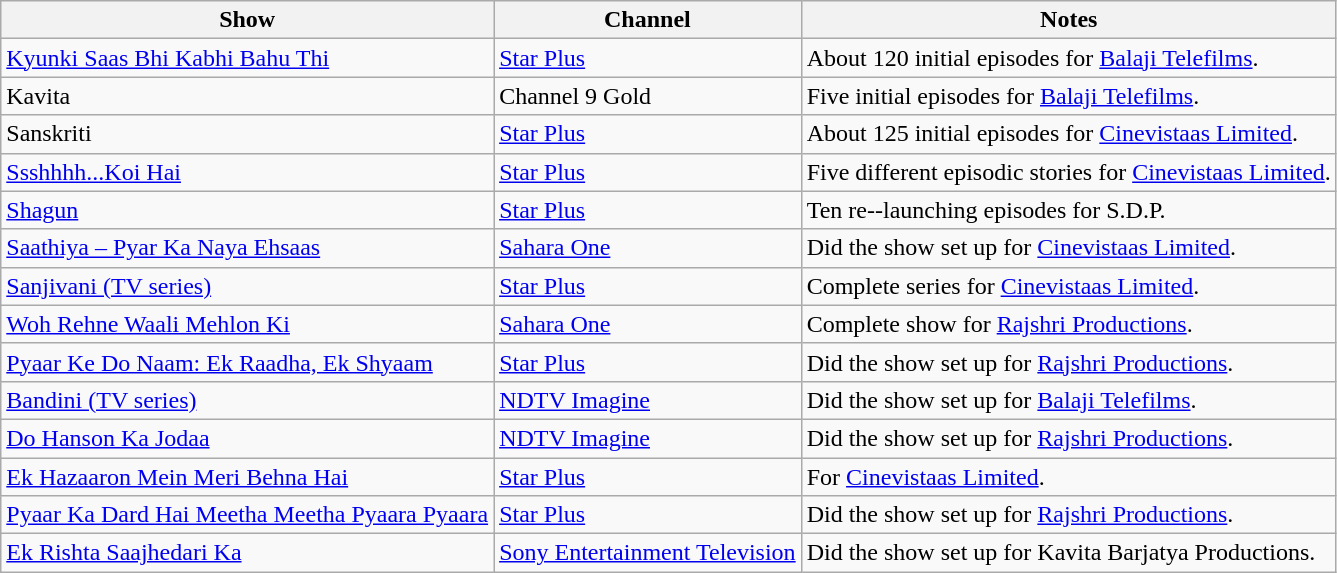<table class="wikitable">
<tr>
<th>Show</th>
<th>Channel</th>
<th>Notes</th>
</tr>
<tr>
<td><a href='#'>Kyunki Saas Bhi Kabhi Bahu Thi</a></td>
<td><a href='#'>Star Plus</a></td>
<td>About 120 initial episodes for <a href='#'>Balaji Telefilms</a>.</td>
</tr>
<tr>
<td>Kavita</td>
<td>Channel 9 Gold</td>
<td>Five initial episodes for <a href='#'>Balaji Telefilms</a>.</td>
</tr>
<tr>
<td>Sanskriti</td>
<td><a href='#'>Star Plus</a></td>
<td>About 125 initial episodes for <a href='#'>Cinevistaas Limited</a>.</td>
</tr>
<tr>
<td><a href='#'>Ssshhhh...Koi Hai</a></td>
<td><a href='#'>Star Plus</a></td>
<td>Five different episodic stories for <a href='#'>Cinevistaas Limited</a>.</td>
</tr>
<tr>
<td><a href='#'>Shagun</a></td>
<td><a href='#'>Star Plus</a></td>
<td>Ten re-‐launching episodes for S.D.P.</td>
</tr>
<tr>
<td><a href='#'>Saathiya – Pyar Ka Naya Ehsaas</a></td>
<td><a href='#'>Sahara One</a></td>
<td>Did the show set up for <a href='#'>Cinevistaas Limited</a>.</td>
</tr>
<tr>
<td><a href='#'>Sanjivani (TV series)</a></td>
<td><a href='#'>Star Plus</a></td>
<td>Complete series for <a href='#'>Cinevistaas Limited</a>.</td>
</tr>
<tr>
<td><a href='#'>Woh Rehne Waali Mehlon Ki</a></td>
<td><a href='#'>Sahara One</a></td>
<td>Complete show for <a href='#'>Rajshri Productions</a>.</td>
</tr>
<tr>
<td><a href='#'>Pyaar Ke Do Naam: Ek Raadha, Ek Shyaam</a></td>
<td><a href='#'>Star Plus</a></td>
<td>Did the show set up for <a href='#'>Rajshri Productions</a>.</td>
</tr>
<tr>
<td><a href='#'>Bandini (TV series)</a></td>
<td><a href='#'>NDTV Imagine</a></td>
<td>Did the show set up for <a href='#'>Balaji Telefilms</a>.</td>
</tr>
<tr>
<td><a href='#'>Do Hanson Ka Jodaa</a></td>
<td><a href='#'>NDTV Imagine</a></td>
<td>Did the show set up for <a href='#'>Rajshri Productions</a>.</td>
</tr>
<tr>
<td><a href='#'>Ek Hazaaron Mein Meri Behna Hai</a></td>
<td><a href='#'>Star Plus</a></td>
<td>For <a href='#'>Cinevistaas Limited</a>.</td>
</tr>
<tr>
<td><a href='#'>Pyaar Ka Dard Hai Meetha Meetha Pyaara Pyaara</a></td>
<td><a href='#'>Star Plus</a></td>
<td>Did the show set up for <a href='#'>Rajshri Productions</a>.</td>
</tr>
<tr>
<td><a href='#'>Ek Rishta Saajhedari Ka</a></td>
<td><a href='#'>Sony Entertainment Television</a></td>
<td>Did the show set up for Kavita Barjatya Productions.</td>
</tr>
</table>
